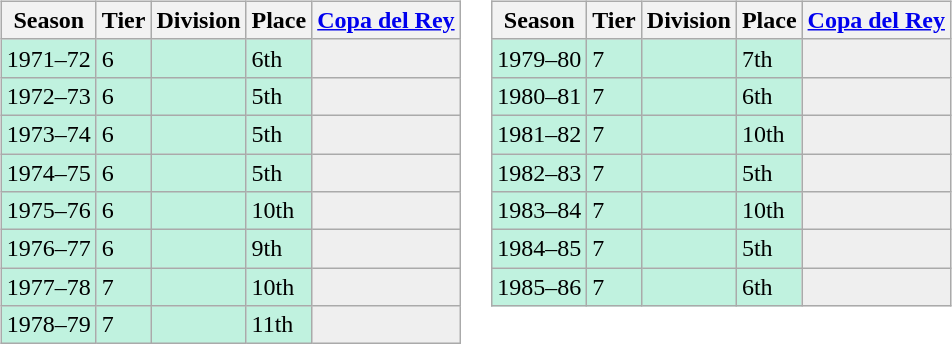<table>
<tr>
<td valign="top" width=0%><br><table class="wikitable">
<tr style="background:#f0f6fa;">
<th>Season</th>
<th>Tier</th>
<th>Division</th>
<th>Place</th>
<th><a href='#'>Copa del Rey</a></th>
</tr>
<tr>
<td style="background:#C0F2DF;">1971–72</td>
<td style="background:#C0F2DF;">6</td>
<td style="background:#C0F2DF;"></td>
<td style="background:#C0F2DF;">6th</td>
<th style="background:#efefef;"></th>
</tr>
<tr>
<td style="background:#C0F2DF;">1972–73</td>
<td style="background:#C0F2DF;">6</td>
<td style="background:#C0F2DF;"></td>
<td style="background:#C0F2DF;">5th</td>
<th style="background:#efefef;"></th>
</tr>
<tr>
<td style="background:#C0F2DF;">1973–74</td>
<td style="background:#C0F2DF;">6</td>
<td style="background:#C0F2DF;"></td>
<td style="background:#C0F2DF;">5th</td>
<th style="background:#efefef;"></th>
</tr>
<tr>
<td style="background:#C0F2DF;">1974–75</td>
<td style="background:#C0F2DF;">6</td>
<td style="background:#C0F2DF;"></td>
<td style="background:#C0F2DF;">5th</td>
<th style="background:#efefef;"></th>
</tr>
<tr>
<td style="background:#C0F2DF;">1975–76</td>
<td style="background:#C0F2DF;">6</td>
<td style="background:#C0F2DF;"></td>
<td style="background:#C0F2DF;">10th</td>
<th style="background:#efefef;"></th>
</tr>
<tr>
<td style="background:#C0F2DF;">1976–77</td>
<td style="background:#C0F2DF;">6</td>
<td style="background:#C0F2DF;"></td>
<td style="background:#C0F2DF;">9th</td>
<th style="background:#efefef;"></th>
</tr>
<tr>
<td style="background:#C0F2DF;">1977–78</td>
<td style="background:#C0F2DF;">7</td>
<td style="background:#C0F2DF;"></td>
<td style="background:#C0F2DF;">10th</td>
<th style="background:#efefef;"></th>
</tr>
<tr>
<td style="background:#C0F2DF;">1978–79</td>
<td style="background:#C0F2DF;">7</td>
<td style="background:#C0F2DF;"></td>
<td style="background:#C0F2DF;">11th</td>
<th style="background:#efefef;"></th>
</tr>
</table>
</td>
<td valign="top" width=0%><br><table class="wikitable">
<tr style="background:#f0f6fa;">
<th>Season</th>
<th>Tier</th>
<th>Division</th>
<th>Place</th>
<th><a href='#'>Copa del Rey</a></th>
</tr>
<tr>
<td style="background:#C0F2DF;">1979–80</td>
<td style="background:#C0F2DF;">7</td>
<td style="background:#C0F2DF;"></td>
<td style="background:#C0F2DF;">7th</td>
<th style="background:#efefef;"></th>
</tr>
<tr>
<td style="background:#C0F2DF;">1980–81</td>
<td style="background:#C0F2DF;">7</td>
<td style="background:#C0F2DF;"></td>
<td style="background:#C0F2DF;">6th</td>
<th style="background:#efefef;"></th>
</tr>
<tr>
<td style="background:#C0F2DF;">1981–82</td>
<td style="background:#C0F2DF;">7</td>
<td style="background:#C0F2DF;"></td>
<td style="background:#C0F2DF;">10th</td>
<th style="background:#efefef;"></th>
</tr>
<tr>
<td style="background:#C0F2DF;">1982–83</td>
<td style="background:#C0F2DF;">7</td>
<td style="background:#C0F2DF;"></td>
<td style="background:#C0F2DF;">5th</td>
<th style="background:#efefef;"></th>
</tr>
<tr>
<td style="background:#C0F2DF;">1983–84</td>
<td style="background:#C0F2DF;">7</td>
<td style="background:#C0F2DF;"></td>
<td style="background:#C0F2DF;">10th</td>
<th style="background:#efefef;"></th>
</tr>
<tr>
<td style="background:#C0F2DF;">1984–85</td>
<td style="background:#C0F2DF;">7</td>
<td style="background:#C0F2DF;"></td>
<td style="background:#C0F2DF;">5th</td>
<th style="background:#efefef;"></th>
</tr>
<tr>
<td style="background:#C0F2DF;">1985–86</td>
<td style="background:#C0F2DF;">7</td>
<td style="background:#C0F2DF;"></td>
<td style="background:#C0F2DF;">6th</td>
<th style="background:#efefef;"></th>
</tr>
</table>
</td>
</tr>
</table>
